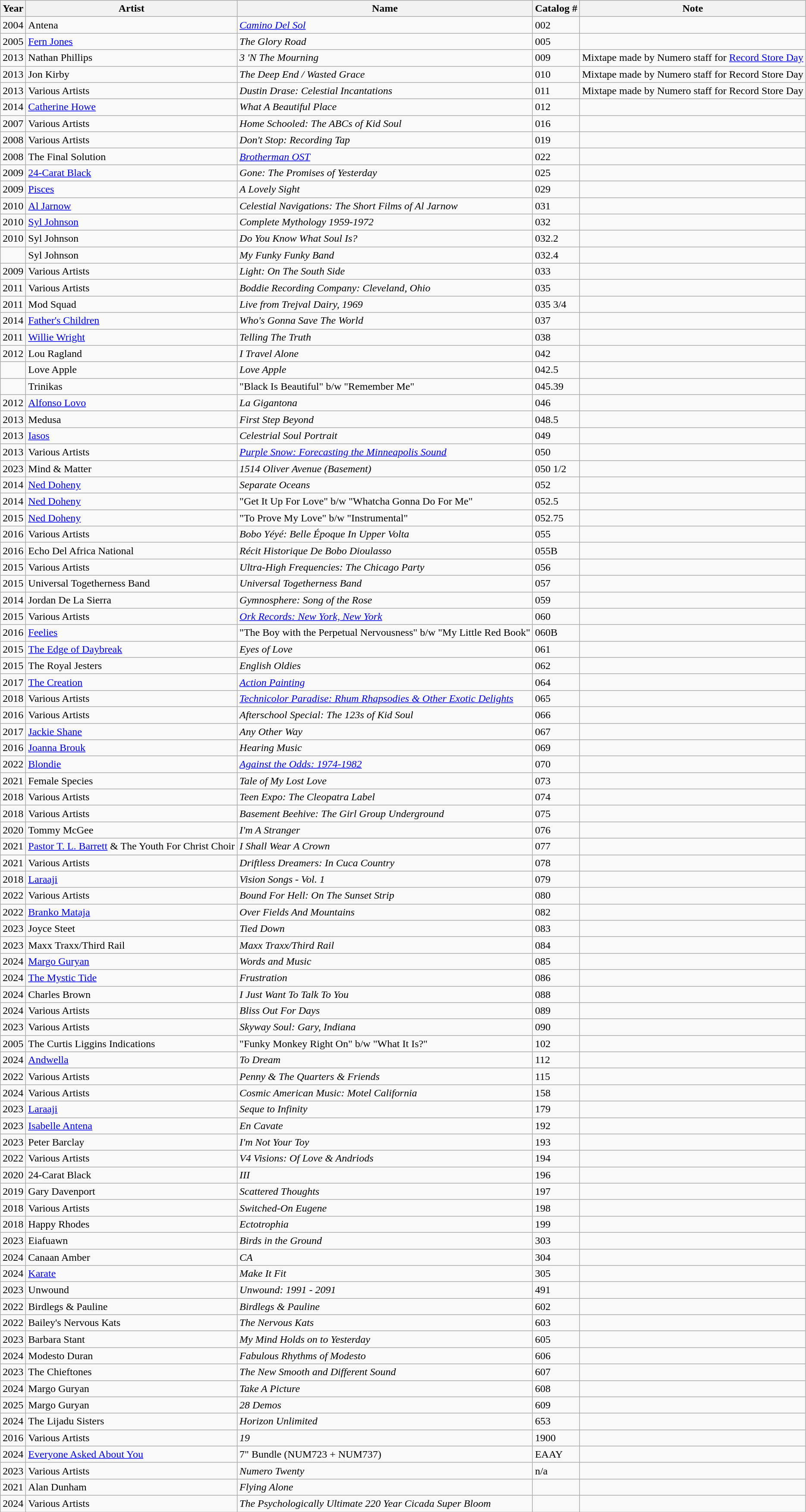<table class="wikitable sortable">
<tr>
<th>Year</th>
<th>Artist</th>
<th>Name</th>
<th>Catalog #</th>
<th>Note</th>
</tr>
<tr>
<td>2004</td>
<td>Antena</td>
<td><a href='#'><em>Camino Del Sol</em></a></td>
<td>002</td>
<td></td>
</tr>
<tr>
<td>2005</td>
<td><a href='#'>Fern Jones</a></td>
<td><em>The Glory Road</em></td>
<td>005</td>
<td></td>
</tr>
<tr>
<td>2013</td>
<td>Nathan Phillips</td>
<td><em>3 'N The Mourning</em></td>
<td>009</td>
<td>Mixtape made by Numero staff for <a href='#'>Record Store Day</a></td>
</tr>
<tr>
<td>2013</td>
<td>Jon Kirby</td>
<td><em>The Deep End / Wasted Grace</em></td>
<td>010</td>
<td>Mixtape made by Numero staff for Record Store Day</td>
</tr>
<tr>
<td>2013</td>
<td>Various Artists</td>
<td><em>Dustin Drase: Celestial Incantations</em></td>
<td>011</td>
<td>Mixtape made by Numero staff for Record Store Day</td>
</tr>
<tr>
<td>2014</td>
<td><a href='#'>Catherine Howe</a></td>
<td><em>What A Beautiful Place</em></td>
<td>012</td>
<td></td>
</tr>
<tr>
<td>2007</td>
<td>Various Artists</td>
<td><em>Home Schooled: The ABCs of Kid Soul</em></td>
<td>016</td>
<td></td>
</tr>
<tr>
<td>2008</td>
<td>Various Artists</td>
<td><em>Don't Stop: Recording Tap</em></td>
<td>019</td>
<td></td>
</tr>
<tr>
<td>2008</td>
<td>The Final Solution</td>
<td><em><a href='#'>Brotherman OST</a></em></td>
<td>022</td>
<td></td>
</tr>
<tr>
<td>2009</td>
<td><a href='#'>24-Carat Black</a></td>
<td><em>Gone: The Promises of Yesterday</em></td>
<td>025</td>
<td></td>
</tr>
<tr>
<td>2009</td>
<td><a href='#'>Pisces</a></td>
<td><em>A Lovely Sight</em></td>
<td>029</td>
<td></td>
</tr>
<tr>
<td>2010</td>
<td><a href='#'>Al Jarnow</a></td>
<td><em>Celestial Navigations: The Short Films of Al Jarnow</em></td>
<td>031</td>
<td></td>
</tr>
<tr>
<td>2010</td>
<td><a href='#'>Syl Johnson</a></td>
<td><em>Complete Mythology 1959-1972</em></td>
<td>032</td>
<td></td>
</tr>
<tr>
<td>2010</td>
<td>Syl Johnson</td>
<td><em>Do You Know What Soul Is?</em></td>
<td>032.2</td>
<td></td>
</tr>
<tr>
<td></td>
<td>Syl Johnson</td>
<td><em>My Funky Funky Band</em></td>
<td>032.4</td>
<td></td>
</tr>
<tr>
<td>2009</td>
<td>Various Artists</td>
<td><em>Light: On The South Side</em></td>
<td>033</td>
<td></td>
</tr>
<tr>
<td>2011</td>
<td>Various Artists</td>
<td><em>Boddie Recording Company: Cleveland, Ohio</em></td>
<td>035</td>
<td></td>
</tr>
<tr>
<td>2011</td>
<td>Mod Squad</td>
<td><em>Live from Trejval Dairy, 1969</em></td>
<td>035 3/4</td>
<td></td>
</tr>
<tr>
<td>2014</td>
<td><a href='#'>Father's Children</a></td>
<td><em>Who's Gonna Save The World</em></td>
<td>037</td>
<td></td>
</tr>
<tr>
<td>2011</td>
<td><a href='#'>Willie Wright</a></td>
<td><em>Telling The Truth</em></td>
<td>038</td>
<td></td>
</tr>
<tr>
<td>2012</td>
<td>Lou Ragland</td>
<td><em>I Travel Alone</em></td>
<td>042</td>
<td></td>
</tr>
<tr>
<td></td>
<td>Love Apple</td>
<td><em>Love Apple</em></td>
<td>042.5</td>
<td></td>
</tr>
<tr>
<td></td>
<td>Trinikas</td>
<td>"Black Is Beautiful" b/w "Remember Me"</td>
<td>045.39</td>
<td></td>
</tr>
<tr>
<td>2012</td>
<td><a href='#'>Alfonso Lovo</a></td>
<td><em>La Gigantona</em></td>
<td>046</td>
<td></td>
</tr>
<tr>
<td>2013</td>
<td>Medusa</td>
<td><em>First Step Beyond</em></td>
<td>048.5</td>
<td></td>
</tr>
<tr>
<td>2013</td>
<td><a href='#'>Iasos</a></td>
<td><em>Celestrial Soul Portrait</em></td>
<td>049</td>
<td></td>
</tr>
<tr>
<td>2013</td>
<td>Various Artists</td>
<td><em><a href='#'>Purple Snow: Forecasting the Minneapolis Sound</a></em></td>
<td>050</td>
<td></td>
</tr>
<tr>
<td>2023</td>
<td>Mind & Matter</td>
<td><em>1514 Oliver Avenue (Basement)</em></td>
<td>050 1/2</td>
<td></td>
</tr>
<tr>
<td>2014</td>
<td><a href='#'>Ned Doheny</a></td>
<td><em>Separate Oceans</em></td>
<td>052</td>
<td></td>
</tr>
<tr>
<td>2014</td>
<td><a href='#'>Ned Doheny</a></td>
<td>"Get It Up For Love" b/w "Whatcha Gonna Do For Me"</td>
<td>052.5</td>
<td></td>
</tr>
<tr>
<td>2015</td>
<td><a href='#'>Ned Doheny</a></td>
<td>"To Prove My Love" b/w "Instrumental"</td>
<td>052.75</td>
<td></td>
</tr>
<tr>
<td>2016</td>
<td>Various Artists</td>
<td><em>Bobo Yéyé: Belle Époque In Upper Volta</em></td>
<td>055</td>
<td></td>
</tr>
<tr>
<td>2016</td>
<td>Echo Del Africa National</td>
<td><em>Récit Historique De Bobo Dioulasso</em></td>
<td>055B</td>
<td></td>
</tr>
<tr>
<td>2015</td>
<td>Various Artists</td>
<td><em>Ultra-High Frequencies: The Chicago Party</em></td>
<td>056</td>
<td></td>
</tr>
<tr>
<td>2015</td>
<td>Universal Togetherness Band</td>
<td><em>Universal Togetherness Band</em></td>
<td>057</td>
<td></td>
</tr>
<tr>
<td>2014</td>
<td>Jordan De La Sierra</td>
<td><em>Gymnosphere: Song of the Rose</em></td>
<td>059</td>
<td></td>
</tr>
<tr>
<td>2015</td>
<td>Various Artists</td>
<td><em><a href='#'>Ork Records: New York, New York</a></em></td>
<td>060</td>
<td></td>
</tr>
<tr>
<td>2016</td>
<td><a href='#'>Feelies</a></td>
<td>"The Boy with the Perpetual Nervousness" b/w "My Little Red Book"</td>
<td>060B</td>
<td></td>
</tr>
<tr>
<td>2015</td>
<td><a href='#'>The Edge of Daybreak</a></td>
<td><em>Eyes of Love</em></td>
<td>061</td>
<td></td>
</tr>
<tr>
<td>2015</td>
<td>The Royal Jesters</td>
<td><em>English Oldies</em></td>
<td>062</td>
<td></td>
</tr>
<tr>
<td>2017</td>
<td><a href='#'>The Creation</a></td>
<td><a href='#'><em>Action Painting</em></a></td>
<td>064</td>
<td></td>
</tr>
<tr>
<td>2018</td>
<td>Various Artists</td>
<td><em><a href='#'>Technicolor Paradise: Rhum Rhapsodies & Other Exotic Delights</a></em></td>
<td>065</td>
<td></td>
</tr>
<tr>
<td>2016</td>
<td>Various Artists</td>
<td><em>Afterschool Special: The 123s of Kid Soul</em></td>
<td>066</td>
<td></td>
</tr>
<tr>
<td>2017</td>
<td><a href='#'>Jackie Shane</a></td>
<td><em>Any Other Way</em></td>
<td>067</td>
<td></td>
</tr>
<tr>
<td>2016</td>
<td><a href='#'>Joanna Brouk</a></td>
<td><em>Hearing Music</em></td>
<td>069</td>
<td></td>
</tr>
<tr>
<td>2022</td>
<td><a href='#'>Blondie</a></td>
<td><a href='#'><em>Against the Odds: 1974-1982</em></a></td>
<td>070</td>
<td></td>
</tr>
<tr>
<td>2021</td>
<td>Female Species</td>
<td><em>Tale of My Lost Love</em></td>
<td>073</td>
<td></td>
</tr>
<tr>
<td>2018</td>
<td>Various Artists</td>
<td><em>Teen Expo: The Cleopatra Label</em></td>
<td>074</td>
<td></td>
</tr>
<tr>
<td>2018</td>
<td>Various Artists</td>
<td><em>Basement Beehive: The Girl Group Underground</em></td>
<td>075</td>
<td></td>
</tr>
<tr>
<td>2020</td>
<td>Tommy McGee</td>
<td><em>I'm A Stranger</em></td>
<td>076</td>
<td></td>
</tr>
<tr>
<td>2021</td>
<td><a href='#'>Pastor T. L. Barrett</a> & The Youth For Christ Choir</td>
<td><em>I Shall Wear A Crown</em></td>
<td>077</td>
<td></td>
</tr>
<tr>
<td>2021</td>
<td>Various Artists</td>
<td><em>Driftless Dreamers: In Cuca Country</em></td>
<td>078</td>
<td></td>
</tr>
<tr>
<td>2018</td>
<td><a href='#'>Laraaji</a></td>
<td><em>Vision Songs - Vol. 1</em></td>
<td>079</td>
<td></td>
</tr>
<tr>
<td>2022</td>
<td>Various Artists</td>
<td><em>Bound For Hell: On The Sunset Strip</em></td>
<td>080</td>
<td></td>
</tr>
<tr>
<td>2022</td>
<td><a href='#'>Branko Mataja</a></td>
<td><em>Over Fields And Mountains</em></td>
<td>082</td>
<td></td>
</tr>
<tr>
<td>2023</td>
<td>Joyce Steet</td>
<td><em>Tied Down</em></td>
<td>083</td>
<td></td>
</tr>
<tr>
<td>2023</td>
<td>Maxx Traxx/Third Rail</td>
<td><em>Maxx Traxx/Third Rail</em></td>
<td>084</td>
<td></td>
</tr>
<tr>
<td>2024</td>
<td><a href='#'>Margo Guryan</a></td>
<td><em>Words and Music</em></td>
<td>085</td>
<td></td>
</tr>
<tr>
<td>2024</td>
<td><a href='#'>The Mystic Tide</a></td>
<td><em>Frustration</em></td>
<td>086</td>
<td></td>
</tr>
<tr>
<td>2024</td>
<td>Charles Brown</td>
<td><em>I Just Want To Talk To You</em></td>
<td>088</td>
<td></td>
</tr>
<tr>
<td>2024</td>
<td>Various Artists</td>
<td><em>Bliss Out For Days</em></td>
<td>089</td>
<td></td>
</tr>
<tr>
<td>2023</td>
<td>Various Artists</td>
<td><em>Skyway Soul: Gary, Indiana</em></td>
<td>090</td>
<td></td>
</tr>
<tr>
<td>2005</td>
<td>The Curtis Liggins Indications</td>
<td>"Funky Monkey Right On" b/w "What It Is?"</td>
<td>102</td>
<td></td>
</tr>
<tr>
<td>2024</td>
<td><a href='#'>Andwella</a></td>
<td><em>To Dream</em></td>
<td>112</td>
<td></td>
</tr>
<tr>
<td>2022</td>
<td>Various Artists</td>
<td><em>Penny & The Quarters & Friends</em></td>
<td>115</td>
<td></td>
</tr>
<tr>
<td>2024</td>
<td>Various Artists</td>
<td><em>Cosmic American Music: Motel California</em></td>
<td>158</td>
<td></td>
</tr>
<tr>
<td>2023</td>
<td><a href='#'>Laraaji</a></td>
<td><em>Seque to Infinity</em></td>
<td>179</td>
<td></td>
</tr>
<tr>
<td>2023</td>
<td><a href='#'>Isabelle Antena</a></td>
<td><em>En Cavate</em></td>
<td>192</td>
<td></td>
</tr>
<tr>
<td>2023</td>
<td>Peter Barclay</td>
<td><em>I'm Not Your Toy</em></td>
<td>193</td>
<td></td>
</tr>
<tr>
<td>2022</td>
<td>Various Artists</td>
<td><em>V4 Visions: Of Love & Andriods</em></td>
<td>194</td>
<td></td>
</tr>
<tr>
<td>2020</td>
<td>24-Carat Black</td>
<td><em>III</em></td>
<td>196</td>
<td></td>
</tr>
<tr>
<td>2019</td>
<td>Gary Davenport</td>
<td><em>Scattered Thoughts</em></td>
<td>197</td>
<td></td>
</tr>
<tr>
<td>2018</td>
<td>Various Artists</td>
<td><em>Switched-On Eugene</em></td>
<td>198</td>
<td></td>
</tr>
<tr>
<td>2018</td>
<td>Happy Rhodes</td>
<td><em>Ectotrophia</em></td>
<td>199</td>
<td></td>
</tr>
<tr>
<td>2023</td>
<td>Eiafuawn</td>
<td><em>Birds in the Ground</em></td>
<td>303</td>
<td></td>
</tr>
<tr>
<td>2024</td>
<td>Canaan Amber</td>
<td><em>CA</em></td>
<td>304</td>
<td></td>
</tr>
<tr>
<td>2024</td>
<td><a href='#'>Karate</a></td>
<td><em>Make It Fit</em></td>
<td>305</td>
<td></td>
</tr>
<tr>
<td>2023</td>
<td>Unwound</td>
<td><em>Unwound: 1991 - 2091</em></td>
<td>491</td>
<td></td>
</tr>
<tr>
<td>2022</td>
<td>Birdlegs & Pauline</td>
<td><em>Birdlegs & Pauline</em></td>
<td>602</td>
<td></td>
</tr>
<tr>
<td>2022</td>
<td>Bailey's Nervous Kats</td>
<td><em>The Nervous Kats</em></td>
<td>603</td>
<td></td>
</tr>
<tr>
<td>2023</td>
<td>Barbara Stant</td>
<td><em>My Mind Holds on to Yesterday</em></td>
<td>605</td>
<td></td>
</tr>
<tr>
<td>2024</td>
<td>Modesto Duran</td>
<td><em>Fabulous Rhythms of Modesto</em></td>
<td>606</td>
<td></td>
</tr>
<tr>
<td>2023</td>
<td>The Chieftones</td>
<td><em>The New Smooth and Different Sound</em></td>
<td>607</td>
<td></td>
</tr>
<tr>
<td>2024</td>
<td>Margo Guryan</td>
<td><em>Take A Picture</em></td>
<td>608</td>
<td></td>
</tr>
<tr>
<td>2025</td>
<td>Margo Guryan</td>
<td><em>28 Demos</em></td>
<td>609</td>
<td></td>
</tr>
<tr>
<td>2024</td>
<td>The Lijadu Sisters</td>
<td><em>Horizon Unlimited</em></td>
<td>653</td>
<td></td>
</tr>
<tr>
<td>2016</td>
<td>Various Artists</td>
<td><em>19</em></td>
<td>1900</td>
<td></td>
</tr>
<tr>
<td>2024</td>
<td><a href='#'>Everyone Asked About You</a></td>
<td>7" Bundle (NUM723 + NUM737)</td>
<td>EAAY</td>
<td></td>
</tr>
<tr>
<td>2023</td>
<td>Various Artists</td>
<td><em>Numero Twenty</em></td>
<td>n/a</td>
<td></td>
</tr>
<tr>
<td>2021</td>
<td>Alan Dunham</td>
<td><em>Flying Alone</em></td>
<td></td>
<td></td>
</tr>
<tr>
<td>2024</td>
<td>Various Artists</td>
<td><em>The Psychologically Ultimate 220 Year Cicada Super Bloom</em></td>
<td></td>
<td></td>
</tr>
</table>
